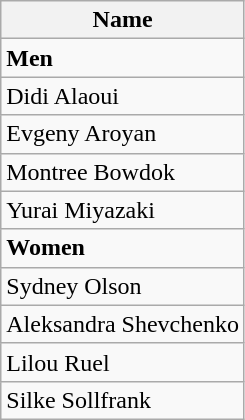<table class="wikitable">
<tr>
<th>Name</th>
</tr>
<tr>
<td><strong>Men</strong></td>
</tr>
<tr>
<td> Didi Alaoui</td>
</tr>
<tr>
<td> Evgeny Aroyan</td>
</tr>
<tr>
<td> Montree Bowdok</td>
</tr>
<tr>
<td> Yurai Miyazaki</td>
</tr>
<tr>
<td><strong>Women</strong></td>
</tr>
<tr>
<td> Sydney Olson</td>
</tr>
<tr>
<td> Aleksandra Shevchenko</td>
</tr>
<tr>
<td> Lilou Ruel</td>
</tr>
<tr>
<td> Silke Sollfrank</td>
</tr>
</table>
